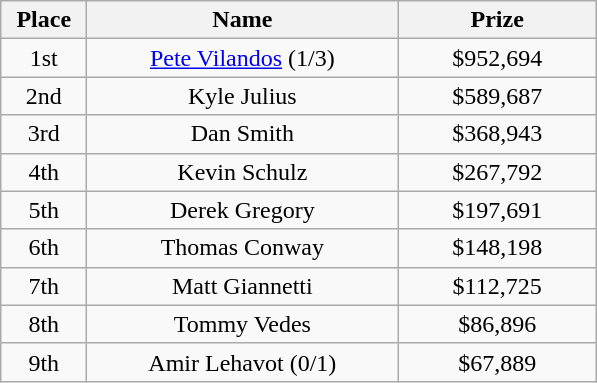<table class="wikitable">
<tr>
<th width="50">Place</th>
<th width="200">Name</th>
<th width="125">Prize</th>
</tr>
<tr>
<td align = "center">1st</td>
<td align = "center"><a href='#'>Pete Vilandos</a> (1/3)</td>
<td align = "center">$952,694</td>
</tr>
<tr>
<td align = "center">2nd</td>
<td align = "center">Kyle Julius</td>
<td align = "center">$589,687</td>
</tr>
<tr>
<td align = "center">3rd</td>
<td align = "center">Dan Smith</td>
<td align = "center">$368,943</td>
</tr>
<tr>
<td align = "center">4th</td>
<td align = "center">Kevin Schulz</td>
<td align = "center">$267,792</td>
</tr>
<tr>
<td align = "center">5th</td>
<td align = "center">Derek Gregory</td>
<td align = "center">$197,691</td>
</tr>
<tr>
<td align = "center">6th</td>
<td align = "center">Thomas Conway</td>
<td align = "center">$148,198</td>
</tr>
<tr>
<td align = "center">7th</td>
<td align = "center">Matt Giannetti</td>
<td align = "center">$112,725</td>
</tr>
<tr>
<td align = "center">8th</td>
<td align = "center">Tommy Vedes</td>
<td align = "center">$86,896</td>
</tr>
<tr>
<td align = "center">9th</td>
<td align = "center">Amir Lehavot (0/1)</td>
<td align = "center">$67,889</td>
</tr>
</table>
